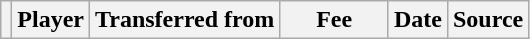<table class="wikitable plainrowheaders sortable">
<tr>
<th></th>
<th scope="col">Player</th>
<th>Transferred from</th>
<th style="width: 65px;">Fee</th>
<th scope="col">Date</th>
<th scope="col">Source</th>
</tr>
</table>
